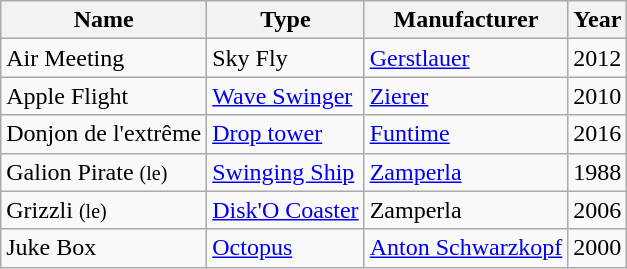<table class="wikitable sortable">
<tr>
<th>Name</th>
<th>Type</th>
<th>Manufacturer</th>
<th>Year</th>
</tr>
<tr>
<td>Air Meeting</td>
<td>Sky Fly</td>
<td><a href='#'>Gerstlauer</a></td>
<td style="text-align: center;">2012</td>
</tr>
<tr>
<td>Apple Flight</td>
<td><a href='#'>Wave Swinger</a></td>
<td><a href='#'>Zierer</a></td>
<td style="text-align: center;">2010</td>
</tr>
<tr>
<td>Donjon de l'extrême</td>
<td><a href='#'>Drop tower</a></td>
<td><a href='#'>Funtime</a></td>
<td style="text-align: center;">2016</td>
</tr>
<tr>
<td>Galion Pirate <small>(le)</small></td>
<td><a href='#'>Swinging Ship</a></td>
<td><a href='#'>Zamperla</a></td>
<td style="text-align: center;">1988</td>
</tr>
<tr>
<td>Grizzli <small>(le)</small></td>
<td><a href='#'>Disk'O Coaster</a></td>
<td>Zamperla</td>
<td style="text-align: center;">2006</td>
</tr>
<tr>
<td>Juke Box</td>
<td><a href='#'>Octopus</a></td>
<td><a href='#'>Anton Schwarzkopf</a></td>
<td style="text-align: center;">2000</td>
</tr>
</table>
